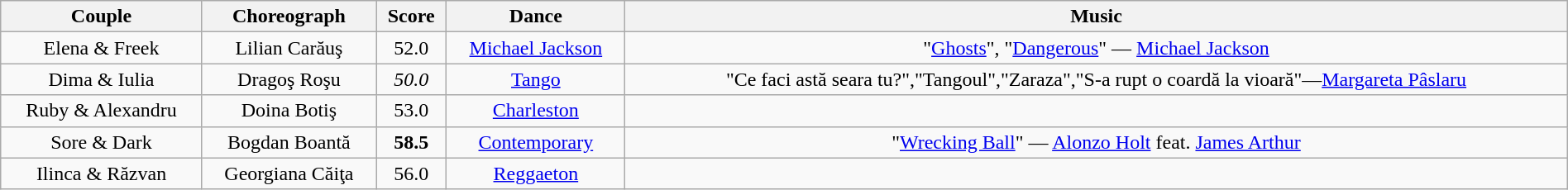<table class="wikitable" style="text-align: center; width:100%;">
<tr>
<th>Couple</th>
<th>Choreograph</th>
<th>Score</th>
<th>Dance</th>
<th>Music</th>
</tr>
<tr>
<td>Elena & Freek</td>
<td>Lilian Carăuş</td>
<td>52.0</td>
<td><a href='#'>Michael Jackson</a>  </td>
<td>"<a href='#'>Ghosts</a>", "<a href='#'>Dangerous</a>" — <a href='#'>Michael Jackson</a></td>
</tr>
<tr>
<td>Dima & Iulia</td>
<td>Dragoş Roşu</td>
<td><span><em>50.0</em></span></td>
<td><a href='#'>Tango</a></td>
<td>"Ce faci astă seara tu?","Tangoul","Zaraza","S-a rupt o coardă la vioară"—<a href='#'>Margareta Pâslaru</a></td>
</tr>
<tr>
<td>Ruby & Alexandru</td>
<td>Doina Botiş</td>
<td>53.0</td>
<td><a href='#'>Charleston</a></td>
<td></td>
</tr>
<tr>
<td>Sore & Dark</td>
<td>Bogdan Boantă</td>
<td><span><strong>58.5</strong></span></td>
<td><a href='#'>Contemporary</a></td>
<td>"<a href='#'>Wrecking Ball</a>" — <a href='#'>Alonzo Holt</a> feat. <a href='#'>James Arthur</a></td>
</tr>
<tr>
<td>Ilinca & Răzvan</td>
<td>Georgiana Căiţa</td>
<td>56.0</td>
<td><a href='#'>Reggaeton</a></td>
<td></td>
</tr>
</table>
